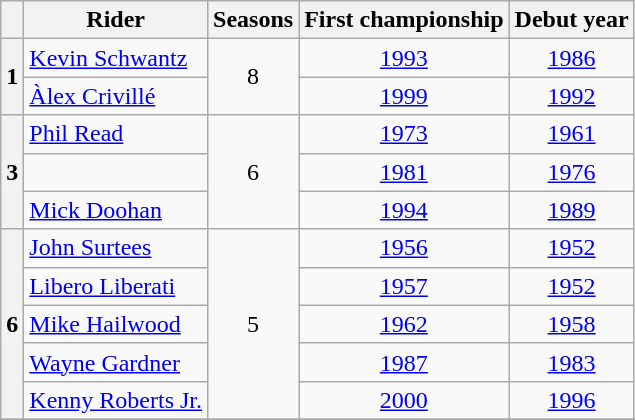<table class="wikitable" style="text-align:center">
<tr>
<th></th>
<th>Rider</th>
<th>Seasons</th>
<th>First championship</th>
<th>Debut year</th>
</tr>
<tr>
<th rowspan=2>1</th>
<td align=left> <a href='#'>Kevin Schwantz</a></td>
<td rowspan=2>8</td>
<td><a href='#'>1993</a></td>
<td><a href='#'>1986</a></td>
</tr>
<tr>
<td align=left> <a href='#'>Àlex Crivillé</a></td>
<td><a href='#'>1999</a></td>
<td><a href='#'>1992</a></td>
</tr>
<tr>
<th rowspan=3>3</th>
<td align=left> <a href='#'>Phil Read</a></td>
<td rowspan=3>6</td>
<td><a href='#'>1973</a></td>
<td><a href='#'>1961</a></td>
</tr>
<tr>
<td align=left></td>
<td><a href='#'>1981</a></td>
<td><a href='#'>1976</a></td>
</tr>
<tr>
<td align=left> <a href='#'>Mick Doohan</a></td>
<td><a href='#'>1994</a></td>
<td><a href='#'>1989</a></td>
</tr>
<tr>
<th rowspan=5>6</th>
<td align=left> <a href='#'>John Surtees</a></td>
<td rowspan=5>5</td>
<td><a href='#'>1956</a></td>
<td><a href='#'>1952</a></td>
</tr>
<tr>
<td align=left> <a href='#'>Libero Liberati</a></td>
<td><a href='#'>1957</a></td>
<td><a href='#'>1952</a></td>
</tr>
<tr>
<td align=left> <a href='#'>Mike Hailwood</a></td>
<td><a href='#'>1962</a></td>
<td><a href='#'>1958</a></td>
</tr>
<tr>
<td align=left> <a href='#'>Wayne Gardner</a></td>
<td><a href='#'>1987</a></td>
<td><a href='#'>1983</a></td>
</tr>
<tr>
<td align=left> <a href='#'>Kenny Roberts Jr.</a></td>
<td><a href='#'>2000</a></td>
<td><a href='#'>1996</a></td>
</tr>
<tr>
</tr>
</table>
